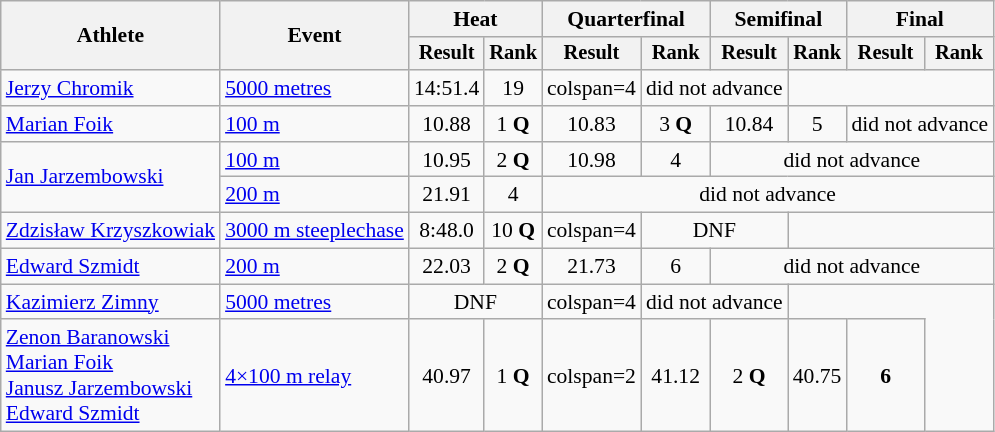<table class="wikitable" style="font-size:90%">
<tr>
<th rowspan="2">Athlete</th>
<th rowspan="2">Event</th>
<th colspan="2">Heat</th>
<th colspan="2">Quarterfinal</th>
<th colspan="2">Semifinal</th>
<th colspan="2">Final</th>
</tr>
<tr style="font-size:95%">
<th>Result</th>
<th>Rank</th>
<th>Result</th>
<th>Rank</th>
<th>Result</th>
<th>Rank</th>
<th>Result</th>
<th>Rank</th>
</tr>
<tr align=center>
<td align=left><a href='#'>Jerzy Chromik</a></td>
<td align=left><a href='#'>5000 metres</a></td>
<td>14:51.4</td>
<td>19</td>
<td>colspan=4 </td>
<td colspan=2>did not advance</td>
</tr>
<tr align=center>
<td align=left><a href='#'>Marian Foik</a></td>
<td align=left><a href='#'>100 m</a></td>
<td>10.88</td>
<td>1 <strong>Q</strong></td>
<td>10.83</td>
<td>3 <strong>Q</strong></td>
<td>10.84</td>
<td>5</td>
<td colspan=2>did not advance</td>
</tr>
<tr align=center>
<td align=left rowspan=2><a href='#'>Jan Jarzembowski</a></td>
<td align=left><a href='#'>100 m</a></td>
<td>10.95</td>
<td>2 <strong>Q</strong></td>
<td>10.98</td>
<td>4</td>
<td colspan=4>did not advance</td>
</tr>
<tr align=center>
<td align=left><a href='#'>200 m</a></td>
<td>21.91</td>
<td>4</td>
<td colspan=6>did not advance</td>
</tr>
<tr align=center>
<td align=left><a href='#'>Zdzisław Krzyszkowiak</a></td>
<td align=left><a href='#'>3000 m steeplechase</a></td>
<td>8:48.0</td>
<td>10 <strong>Q</strong></td>
<td>colspan=4 </td>
<td colspan=2>DNF</td>
</tr>
<tr align=center>
<td align=left><a href='#'>Edward Szmidt</a></td>
<td align=left><a href='#'>200 m</a></td>
<td>22.03</td>
<td>2 <strong>Q</strong></td>
<td>21.73</td>
<td>6</td>
<td colspan=4>did not advance</td>
</tr>
<tr align=center>
<td align=left><a href='#'>Kazimierz Zimny</a></td>
<td align=left><a href='#'>5000 metres</a></td>
<td colspan=2>DNF</td>
<td>colspan=4 </td>
<td colspan=2>did not advance</td>
</tr>
<tr align=center>
<td align=left><a href='#'>Zenon Baranowski</a><br><a href='#'>Marian Foik</a><br><a href='#'>Janusz Jarzembowski</a><br><a href='#'>Edward Szmidt</a></td>
<td align=left><a href='#'>4×100 m relay</a></td>
<td>40.97</td>
<td>1 <strong>Q</strong></td>
<td>colspan=2 </td>
<td>41.12</td>
<td>2 <strong>Q</strong></td>
<td>40.75</td>
<td><strong>6</strong></td>
</tr>
</table>
